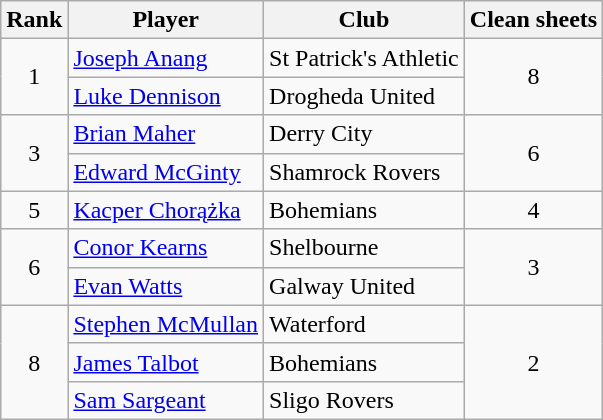<table class="wikitable" style="text-align:center">
<tr>
<th>Rank</th>
<th>Player</th>
<th>Club</th>
<th>Clean sheets</th>
</tr>
<tr>
<td rowspan="2">1</td>
<td align=left> <a href='#'>Joseph Anang</a></td>
<td align=left>St Patrick's Athletic</td>
<td rowspan="2">8</td>
</tr>
<tr>
<td align="left"> <a href='#'>Luke Dennison</a></td>
<td align=left>Drogheda United</td>
</tr>
<tr>
<td rowspan="2">3</td>
<td align="left"> <a href='#'>Brian Maher</a></td>
<td align="left">Derry City</td>
<td rowspan="2">6</td>
</tr>
<tr>
<td align="left"> <a href='#'>Edward McGinty</a></td>
<td align="left">Shamrock Rovers</td>
</tr>
<tr>
<td>5</td>
<td align="left"> <a href='#'>Kacper Chorążka</a></td>
<td align="left">Bohemians</td>
<td>4</td>
</tr>
<tr>
<td rowspan="2">6</td>
<td align="left"> <a href='#'>Conor Kearns</a></td>
<td align="left">Shelbourne</td>
<td rowspan="2">3</td>
</tr>
<tr>
<td align=left> <a href='#'>Evan Watts</a></td>
<td align=left>Galway United</td>
</tr>
<tr>
<td rowspan="3">8</td>
<td align="left"> <a href='#'>Stephen McMullan</a></td>
<td align="left">Waterford</td>
<td rowspan="3">2</td>
</tr>
<tr>
<td align="left"> <a href='#'>James Talbot</a></td>
<td align="left">Bohemians</td>
</tr>
<tr>
<td align=left> <a href='#'>Sam Sargeant</a></td>
<td align=left>Sligo Rovers</td>
</tr>
</table>
